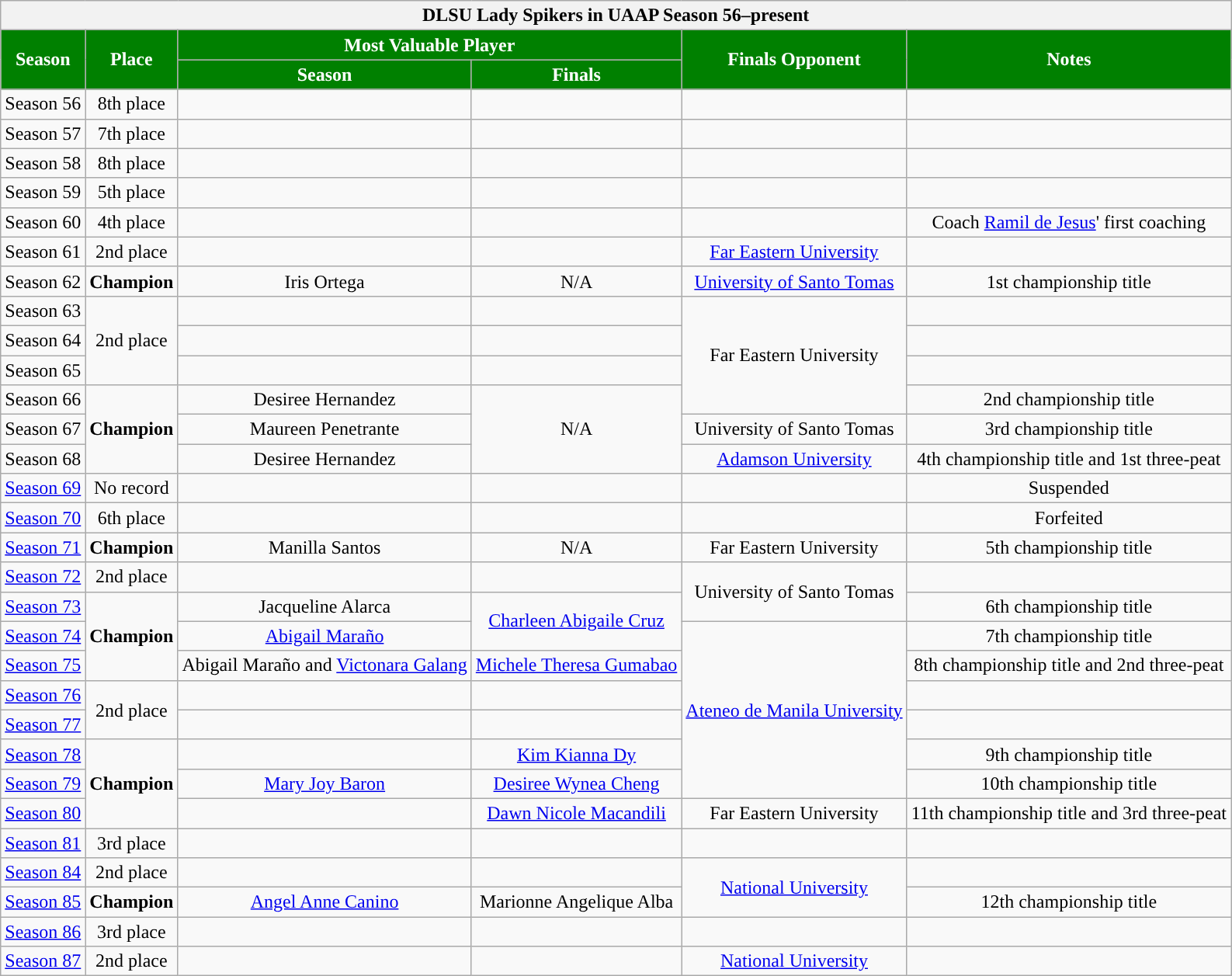<table class="wikitable">
<tr>
<th colspan="6">DLSU Lady Spikers in UAAP Season 56–present</th>
</tr>
<tr>
<th rowspan="2" style="background:green; color:white;">Season</th>
<th rowspan="2" style="background:green; color:white;">Place</th>
<th colspan="2" style="background:green; color:white;">Most Valuable Player</th>
<th rowspan="2" style="background:green; color:white;">Finals Opponent</th>
<th rowspan="2" style="background:green; color:white;">Notes</th>
</tr>
<tr>
<th style="background:green; color:white;">Season</th>
<th style="background:green; color:white;">Finals</th>
</tr>
<tr>
<td style="text-align:center;">Season 56</td>
<td style="text-align:center">8th place</td>
<td style="text-align:center"></td>
<td></td>
<td style="text-align:center"></td>
<td></td>
</tr>
<tr>
<td style="text-align:center;">Season 57</td>
<td style="text-align:center">7th place</td>
<td style="text-align:center"></td>
<td></td>
<td style="text-align:center"></td>
<td></td>
</tr>
<tr>
<td style="text-align:center;">Season 58</td>
<td style="text-align:center">8th place</td>
<td style="text-align:center"></td>
<td></td>
<td style="text-align:center"></td>
<td></td>
</tr>
<tr>
<td style="text-align:center;">Season 59</td>
<td style="text-align:center">5th place</td>
<td style="text-align:center"></td>
<td></td>
<td style="text-align:center"></td>
<td></td>
</tr>
<tr>
<td style="text-align:center;">Season 60</td>
<td style="text-align:center">4th place</td>
<td style="text-align:center"></td>
<td></td>
<td style="text-align:center"></td>
<td style="text-align:center">Coach <a href='#'>Ramil de Jesus</a>' first coaching</td>
</tr>
<tr>
<td style="text-align:center;">Season 61</td>
<td style="text-align:center"> 2nd place</td>
<td style="text-align:center"></td>
<td></td>
<td style="text-align:center"> <a href='#'>Far Eastern University</a></td>
<td style="text-align:center"></td>
</tr>
<tr>
<td style="text-align:center;">Season 62</td>
<td style="text-align:center;"> <strong>Champion</strong></td>
<td style="text-align:center">Iris Ortega</td>
<td style="text-align:center">N/A</td>
<td style="text-align:center"> <a href='#'>University of Santo Tomas</a></td>
<td style="text-align:center">1st championship title</td>
</tr>
<tr>
<td style="text-align:center;">Season 63</td>
<td rowspan="3" style="text-align:center"> 2nd place</td>
<td style="text-align:center"></td>
<td></td>
<td rowspan="4" style="text-align:center"> Far Eastern University</td>
<td></td>
</tr>
<tr>
<td style="text-align:center;">Season 64</td>
<td style="text-align:center"></td>
<td></td>
<td></td>
</tr>
<tr>
<td style="text-align:center;">Season 65</td>
<td style="text-align:center"></td>
<td></td>
<td></td>
</tr>
<tr>
<td style="text-align:center;">Season 66</td>
<td rowspan="3" style="text-align:center"> <strong>Champion</strong></td>
<td style="text-align:center">Desiree Hernandez</td>
<td rowspan="3" style="text-align:center">N/A</td>
<td style="text-align:center">2nd championship title</td>
</tr>
<tr>
<td style="text-align:center;">Season 67</td>
<td style="text-align:center">Maureen Penetrante</td>
<td style="text-align:center"> University of Santo Tomas</td>
<td style="text-align:center">3rd championship title</td>
</tr>
<tr>
<td style="text-align:center;">Season 68</td>
<td style="text-align:center">Desiree Hernandez</td>
<td style="text-align:center"> <a href='#'>Adamson University</a></td>
<td style="text-align:center">4th championship title and 1st three-peat</td>
</tr>
<tr>
<td style="text-align:center;"><a href='#'>Season 69</a></td>
<td style="text-align:center">No record</td>
<td style="text-align:center"></td>
<td></td>
<td style="text-align:center"></td>
<td style="text-align:center">Suspended</td>
</tr>
<tr>
<td style="text-align:center;"><a href='#'>Season 70</a></td>
<td style="text-align:center">6th place</td>
<td style="text-align:center"></td>
<td></td>
<td style="text-align:center"></td>
<td style="text-align:center">Forfeited</td>
</tr>
<tr>
<td style="text-align:center;"><a href='#'>Season 71</a></td>
<td style="text-align:center"> <strong>Champion</strong></td>
<td style="text-align:center">Manilla Santos</td>
<td style="text-align:center">N/A</td>
<td style="text-align:center"> Far Eastern University</td>
<td style="text-align:center">5th championship title</td>
</tr>
<tr>
<td style="text-align:center;"><a href='#'>Season 72</a></td>
<td style="text-align:center"> 2nd place</td>
<td style="text-align:center"></td>
<td></td>
<td rowspan="2" style="text-align:center"> University of Santo Tomas</td>
<td style="text-align:center"></td>
</tr>
<tr>
<td style="text-align:center;"><a href='#'>Season 73</a></td>
<td rowspan="3" style="text-align:center"> <strong>Champion</strong></td>
<td style="text-align:center">Jacqueline Alarca</td>
<td rowspan="2" style="text-align:center"><a href='#'>Charleen Abigaile Cruz</a></td>
<td style="text-align:center">6th championship title</td>
</tr>
<tr>
<td style="text-align:center;"><a href='#'>Season 74</a></td>
<td style="text-align:center"><a href='#'>Abigail Maraño</a></td>
<td rowspan="6" style="text-align:center"> <a href='#'>Ateneo de Manila University</a></td>
<td style="text-align:center">7th championship title</td>
</tr>
<tr>
<td style="text-align:center;"><a href='#'>Season 75</a></td>
<td style="text-align:center">Abigail Maraño and <a href='#'>Victonara Galang</a></td>
<td style="text-align:center"><a href='#'>Michele Theresa Gumabao</a></td>
<td style="text-align:center">8th championship title and 2nd three-peat</td>
</tr>
<tr>
<td style="text-align:center;"><a href='#'>Season 76</a></td>
<td rowspan="2" style="text-align:center"> 2nd place</td>
<td style="text-align:center"></td>
<td></td>
<td></td>
</tr>
<tr>
<td style="text-align:center;"><a href='#'>Season 77</a></td>
<td style="text-align:center"></td>
<td></td>
<td></td>
</tr>
<tr>
<td style="text-align:center;"><a href='#'>Season 78</a></td>
<td rowspan="3" style="text-align:center"> <strong>Champion</strong></td>
<td style="text-align:center"></td>
<td style="text-align:center"><a href='#'>Kim Kianna Dy</a></td>
<td style="text-align:center">9th championship title</td>
</tr>
<tr>
<td style="text-align:center;"><a href='#'>Season 79</a></td>
<td style="text-align:center"><a href='#'>Mary Joy Baron</a></td>
<td style="text-align:center"><a href='#'>Desiree Wynea Cheng</a></td>
<td style="text-align:center">10th championship title</td>
</tr>
<tr>
<td style="text-align:center;"><a href='#'>Season 80</a></td>
<td style="text-align:center"></td>
<td style="text-align:center"><a href='#'>Dawn Nicole Macandili</a></td>
<td style="text-align:center"> Far Eastern University</td>
<td style="text-align:center">11th championship title and 3rd three-peat</td>
</tr>
<tr>
<td style="text-align:center;"><a href='#'>Season 81</a></td>
<td style="text-align:center"> 3rd place</td>
<td style="text-align:center"></td>
<td></td>
<td style="text-align:center"></td>
<td></td>
</tr>
<tr>
<td style="text-align:center;"><a href='#'>Season 84</a></td>
<td style="text-align:center"> 2nd place</td>
<td style="text-align:center"></td>
<td></td>
<td rowspan="2" style="text-align:center"> <a href='#'>National University</a></td>
<td></td>
</tr>
<tr>
<td style="text-align:center;"><a href='#'>Season 85</a></td>
<td style="text-align:center"> <strong>Champion</strong></td>
<td style="text-align:center"><a href='#'>Angel Anne Canino</a></td>
<td style="text-align:center">Marionne Angelique Alba</td>
<td style="text-align:center">12th championship title</td>
</tr>
<tr>
<td style="text-align:center;"><a href='#'>Season 86</a></td>
<td style="text-align:center"> 3rd place</td>
<td style="text-align:center"></td>
<td></td>
<td style="text-align:center"></td>
<td></td>
</tr>
<tr>
<td style="text-align:center;"><a href='#'>Season 87</a></td>
<td style="text-align:center"> 2nd place</td>
<td style="text-align:center"></td>
<td></td>
<td style="text-align:center"> <a href='#'>National University</a></td>
</tr>
</table>
